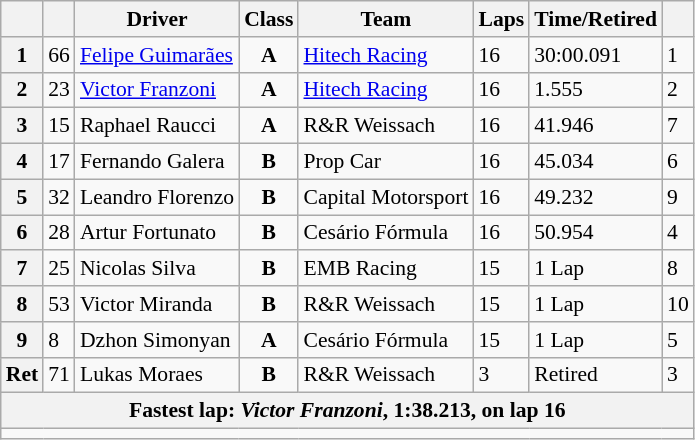<table class="wikitable" style="font-size:90%">
<tr>
<th></th>
<th></th>
<th>Driver</th>
<th>Class</th>
<th>Team</th>
<th>Laps</th>
<th>Time/Retired</th>
<th></th>
</tr>
<tr>
<th>1</th>
<td>66</td>
<td> <a href='#'>Felipe Guimarães</a></td>
<td align=center><strong><span>A</span></strong></td>
<td><a href='#'>Hitech Racing</a></td>
<td>16</td>
<td>30:00.091</td>
<td>1</td>
</tr>
<tr>
<th>2</th>
<td>23</td>
<td> <a href='#'>Victor Franzoni</a></td>
<td align=center><strong><span>A</span></strong></td>
<td><a href='#'>Hitech Racing</a></td>
<td>16</td>
<td>1.555</td>
<td>2</td>
</tr>
<tr>
<th>3</th>
<td>15</td>
<td> Raphael Raucci</td>
<td align=center><strong><span>A</span></strong></td>
<td>R&R Weissach</td>
<td>16</td>
<td>41.946</td>
<td>7</td>
</tr>
<tr>
<th>4</th>
<td>17</td>
<td> Fernando Galera</td>
<td align=center><strong><span>B</span></strong></td>
<td>Prop Car</td>
<td>16</td>
<td>45.034</td>
<td>6</td>
</tr>
<tr>
<th>5</th>
<td>32</td>
<td> Leandro Florenzo</td>
<td align=center><strong><span>B</span></strong></td>
<td>Capital Motorsport</td>
<td>16</td>
<td>49.232</td>
<td>9</td>
</tr>
<tr>
<th>6</th>
<td>28</td>
<td> Artur Fortunato</td>
<td align=center><strong><span>B</span></strong></td>
<td>Cesário Fórmula</td>
<td>16</td>
<td>50.954</td>
<td>4</td>
</tr>
<tr>
<th>7</th>
<td>25</td>
<td> Nicolas Silva</td>
<td align=center><strong><span>B</span></strong></td>
<td>EMB Racing</td>
<td>15</td>
<td>1 Lap</td>
<td>8</td>
</tr>
<tr>
<th>8</th>
<td>53</td>
<td> Victor Miranda</td>
<td align=center><strong><span>B</span></strong></td>
<td>R&R Weissach</td>
<td>15</td>
<td>1 Lap</td>
<td>10</td>
</tr>
<tr>
<th>9</th>
<td>8</td>
<td> Dzhon Simonyan</td>
<td align=center><strong><span>A</span></strong></td>
<td>Cesário Fórmula</td>
<td>15</td>
<td>1 Lap</td>
<td>5</td>
</tr>
<tr>
<th>Ret</th>
<td>71</td>
<td> Lukas Moraes</td>
<td align=center><strong><span>B</span></strong></td>
<td>R&R Weissach</td>
<td>3</td>
<td>Retired</td>
<td>3</td>
</tr>
<tr>
<th colspan=8 align=center>Fastest lap: <em>Victor Franzoni</em>, 1:38.213,  on lap 16</th>
</tr>
<tr>
<td colspan=8></td>
</tr>
</table>
